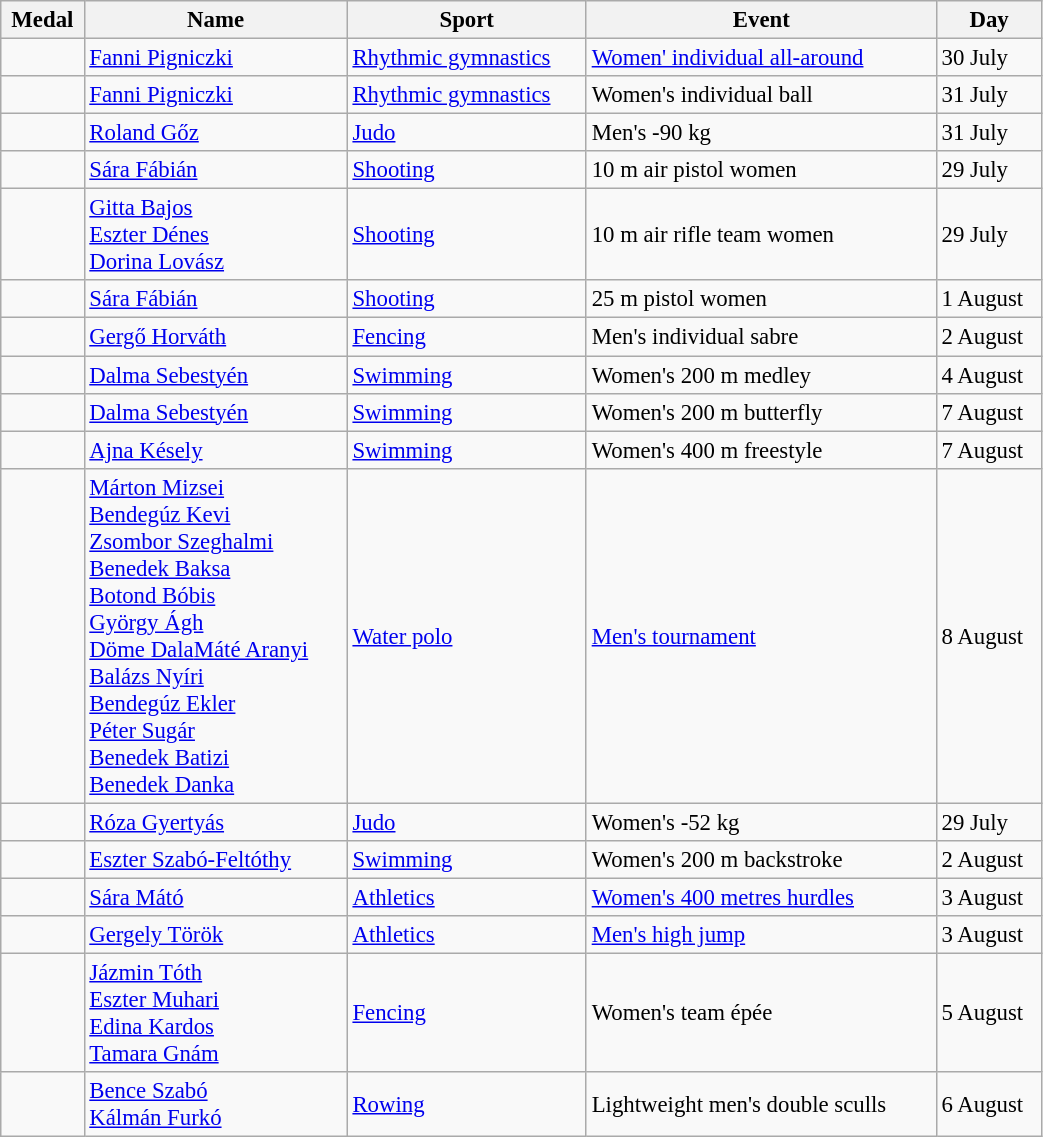<table class="wikitable sortable" style="font-size: 95%; width:55%">
<tr>
<th>Medal</th>
<th>Name</th>
<th>Sport</th>
<th>Event</th>
<th>Day</th>
</tr>
<tr>
<td></td>
<td><a href='#'>Fanni Pigniczki</a></td>
<td><a href='#'>Rhythmic gymnastics</a></td>
<td><a href='#'>Women' individual all-around</a></td>
<td>30 July</td>
</tr>
<tr>
<td></td>
<td><a href='#'>Fanni Pigniczki</a></td>
<td><a href='#'>Rhythmic gymnastics</a></td>
<td>Women's individual ball</td>
<td>31 July</td>
</tr>
<tr>
<td></td>
<td><a href='#'>Roland Gőz</a></td>
<td><a href='#'>Judo</a></td>
<td>Men's -90 kg</td>
<td>31 July</td>
</tr>
<tr>
<td></td>
<td><a href='#'>Sára Fábián</a></td>
<td><a href='#'>Shooting</a></td>
<td>10 m air pistol women</td>
<td>29 July</td>
</tr>
<tr>
<td></td>
<td><a href='#'>Gitta Bajos</a><br><a href='#'>Eszter Dénes</a><br><a href='#'>Dorina Lovász</a></td>
<td><a href='#'>Shooting</a></td>
<td>10 m air rifle team women</td>
<td>29 July</td>
</tr>
<tr>
<td></td>
<td><a href='#'>Sára Fábián</a></td>
<td><a href='#'>Shooting</a></td>
<td>25 m pistol women</td>
<td>1 August</td>
</tr>
<tr>
<td></td>
<td><a href='#'>Gergő Horváth</a></td>
<td><a href='#'>Fencing</a></td>
<td>Men's individual sabre</td>
<td>2 August</td>
</tr>
<tr>
<td></td>
<td><a href='#'>Dalma Sebestyén</a></td>
<td><a href='#'>Swimming</a></td>
<td>Women's 200 m medley</td>
<td>4 August</td>
</tr>
<tr>
<td></td>
<td><a href='#'>Dalma Sebestyén</a></td>
<td><a href='#'>Swimming</a></td>
<td>Women's 200 m butterfly</td>
<td>7 August</td>
</tr>
<tr>
<td></td>
<td><a href='#'>Ajna Késely</a></td>
<td><a href='#'>Swimming</a></td>
<td>Women's 400 m freestyle</td>
<td>7 August</td>
</tr>
<tr>
<td></td>
<td><a href='#'>Márton Mizsei</a><br><a href='#'>Bendegúz Kevi</a><br><a href='#'>Zsombor Szeghalmi</a><br><a href='#'>Benedek Baksa</a><br><a href='#'>Botond Bóbis</a><br><a href='#'>György Ágh</a><br><a href='#'>Döme Dala</a><a href='#'>Máté Aranyi</a><br><a href='#'>Balázs Nyíri</a><br> <a href='#'>Bendegúz Ekler</a><br><a href='#'>Péter Sugár</a><br><a href='#'>Benedek Batizi</a><br><a href='#'>Benedek Danka</a></td>
<td><a href='#'>Water polo</a></td>
<td><a href='#'>Men's tournament</a></td>
<td>8 August</td>
</tr>
<tr>
<td></td>
<td><a href='#'>Róza Gyertyás</a></td>
<td><a href='#'>Judo</a></td>
<td>Women's -52 kg</td>
<td>29 July</td>
</tr>
<tr>
<td></td>
<td><a href='#'>Eszter Szabó-Feltóthy</a></td>
<td><a href='#'>Swimming</a></td>
<td>Women's 200 m backstroke</td>
<td>2 August</td>
</tr>
<tr>
<td></td>
<td><a href='#'>Sára Mátó</a></td>
<td><a href='#'>Athletics</a></td>
<td><a href='#'>Women's 400 metres hurdles</a></td>
<td>3 August</td>
</tr>
<tr>
<td></td>
<td><a href='#'>Gergely Török</a></td>
<td><a href='#'>Athletics</a></td>
<td><a href='#'>Men's high jump</a></td>
<td>3 August</td>
</tr>
<tr>
<td></td>
<td><a href='#'>Jázmin Tóth</a><br><a href='#'>Eszter Muhari</a><br><a href='#'>Edina Kardos</a><br><a href='#'>Tamara Gnám</a></td>
<td><a href='#'>Fencing</a></td>
<td>Women's team épée</td>
<td>5 August</td>
</tr>
<tr>
<td></td>
<td><a href='#'>Bence Szabó</a><br><a href='#'>Kálmán Furkó</a></td>
<td><a href='#'>Rowing</a></td>
<td>Lightweight men's double sculls</td>
<td>6 August</td>
</tr>
</table>
